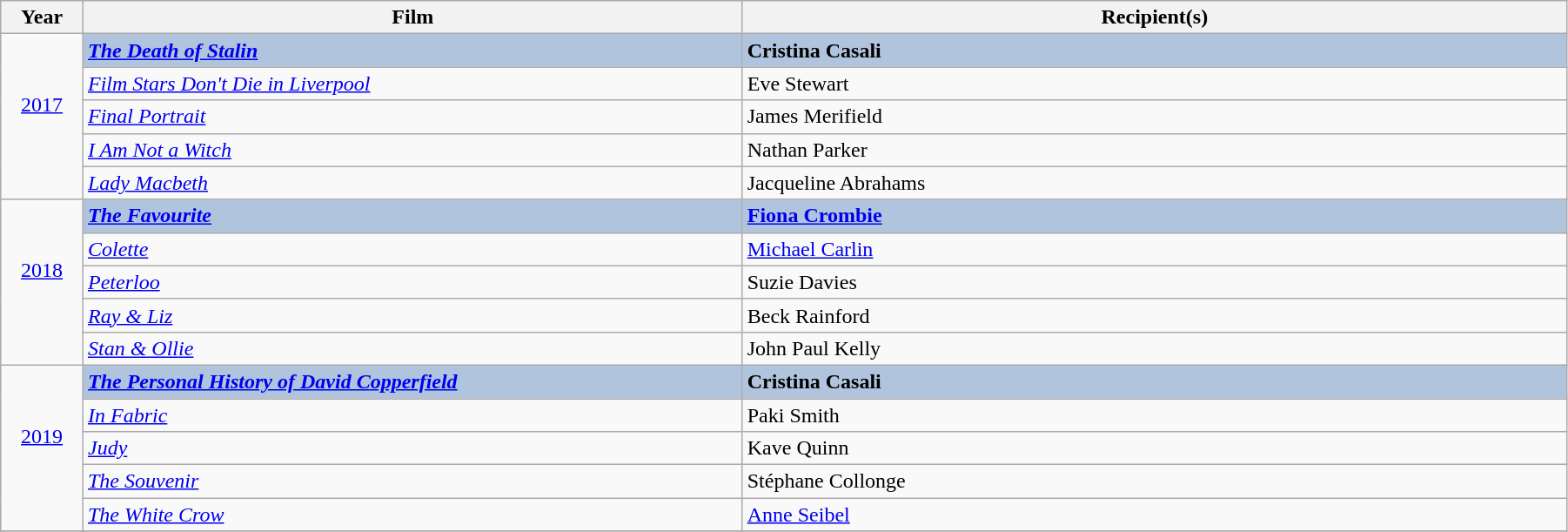<table class="wikitable" width="95%" cellpadding="5">
<tr>
<th width="5%">Year</th>
<th width="40%">Film</th>
<th width="50%">Recipient(s)</th>
</tr>
<tr>
<td rowspan="5" style="text-align:center;"><a href='#'>2017</a> <br><br></td>
<td style="background:#B0C4DE"><strong><em><a href='#'>The Death of Stalin</a></em></strong></td>
<td style="background:#B0C4DE"><strong>Cristina Casali</strong></td>
</tr>
<tr>
<td><em><a href='#'>Film Stars Don't Die in Liverpool</a></em></td>
<td>Eve Stewart</td>
</tr>
<tr>
<td><em><a href='#'>Final Portrait</a></em></td>
<td>James Merifield</td>
</tr>
<tr>
<td><em><a href='#'>I Am Not a Witch</a></em></td>
<td>Nathan Parker</td>
</tr>
<tr>
<td><em><a href='#'>Lady Macbeth</a></em></td>
<td>Jacqueline Abrahams</td>
</tr>
<tr>
<td rowspan="5" style="text-align:center;"><a href='#'>2018</a> <br><br></td>
<td style="background:#B0C4DE"><strong><em><a href='#'>The Favourite</a></em></strong></td>
<td style="background:#B0C4DE"><strong><a href='#'>Fiona Crombie</a></strong></td>
</tr>
<tr>
<td><em><a href='#'>Colette</a></em></td>
<td><a href='#'>Michael Carlin</a></td>
</tr>
<tr>
<td><em><a href='#'>Peterloo</a></em></td>
<td>Suzie Davies</td>
</tr>
<tr>
<td><em><a href='#'>Ray & Liz</a></em></td>
<td>Beck Rainford</td>
</tr>
<tr>
<td><em><a href='#'>Stan & Ollie</a></em></td>
<td>John Paul Kelly</td>
</tr>
<tr>
<td rowspan="5" style="text-align:center;"><a href='#'>2019</a> <br><br></td>
<td style="background:#B0C4DE"><strong><em><a href='#'>The Personal History of David Copperfield</a></em></strong></td>
<td style="background:#B0C4DE"><strong>Cristina Casali</strong></td>
</tr>
<tr>
<td><em><a href='#'>In Fabric</a></em></td>
<td>Paki Smith</td>
</tr>
<tr>
<td><em><a href='#'>Judy</a></em></td>
<td>Kave Quinn</td>
</tr>
<tr>
<td><em><a href='#'>The Souvenir</a></em></td>
<td>Stéphane Collonge</td>
</tr>
<tr>
<td><em><a href='#'>The White Crow</a></em></td>
<td><a href='#'>Anne Seibel</a></td>
</tr>
<tr>
</tr>
</table>
